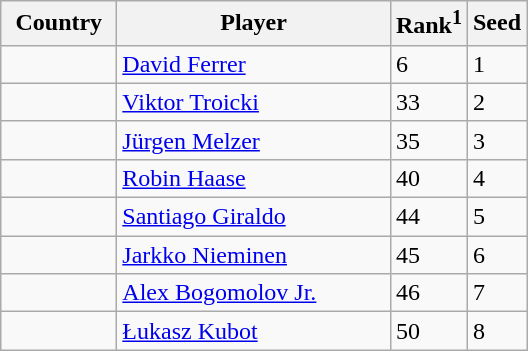<table class="wikitable" border="1">
<tr>
<th width="70">Country</th>
<th width="175">Player</th>
<th>Rank<sup>1</sup></th>
<th>Seed</th>
</tr>
<tr>
<td></td>
<td><a href='#'>David Ferrer</a></td>
<td>6</td>
<td>1</td>
</tr>
<tr>
<td></td>
<td><a href='#'>Viktor Troicki</a></td>
<td>33</td>
<td>2</td>
</tr>
<tr>
<td></td>
<td><a href='#'>Jürgen Melzer</a></td>
<td>35</td>
<td>3</td>
</tr>
<tr>
<td></td>
<td><a href='#'>Robin Haase</a></td>
<td>40</td>
<td>4</td>
</tr>
<tr>
<td></td>
<td><a href='#'>Santiago Giraldo</a></td>
<td>44</td>
<td>5</td>
</tr>
<tr>
<td></td>
<td><a href='#'>Jarkko Nieminen</a></td>
<td>45</td>
<td>6</td>
</tr>
<tr>
<td></td>
<td><a href='#'>Alex Bogomolov Jr.</a></td>
<td>46</td>
<td>7</td>
</tr>
<tr>
<td></td>
<td><a href='#'>Łukasz Kubot</a></td>
<td>50</td>
<td>8</td>
</tr>
</table>
